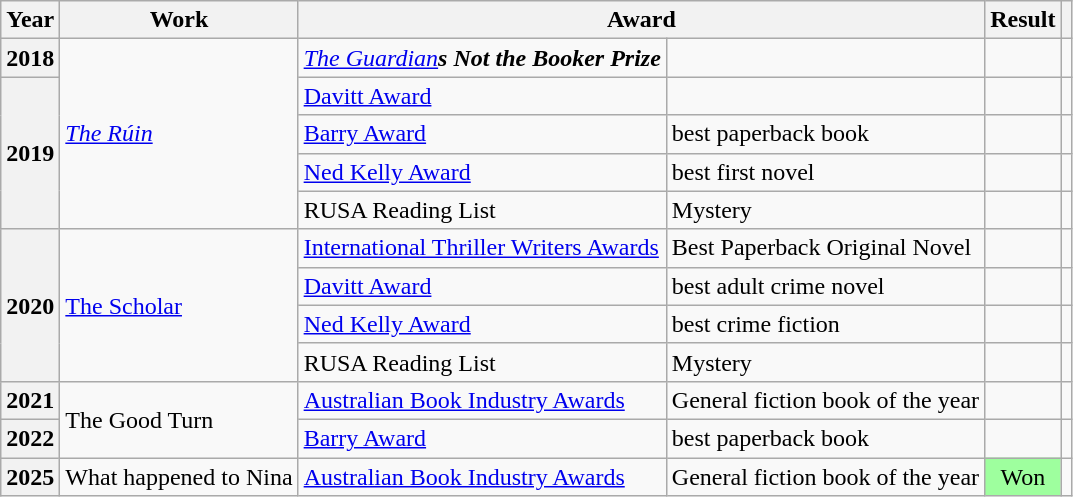<table class="wikitable">
<tr>
<th>Year</th>
<th>Work</th>
<th colspan="2">Award</th>
<th>Result</th>
<th></th>
</tr>
<tr>
<th>2018</th>
<td rowspan="5"><em><a href='#'>The Rúin</a></em></td>
<td><em><a href='#'>The Guardian</a><strong>s Not the Booker Prize</td>
<td></td>
<td></td>
<td></td>
</tr>
<tr>
<th rowspan="4">2019</th>
<td><a href='#'>Davitt Award</a></td>
<td></td>
<td></td>
<td></td>
</tr>
<tr>
<td><a href='#'>Barry Award</a></td>
<td>best paperback book</td>
<td></td>
<td></td>
</tr>
<tr>
<td><a href='#'>Ned Kelly Award</a></td>
<td>best first novel</td>
<td></td>
<td></td>
</tr>
<tr>
<td>RUSA Reading List</td>
<td>Mystery</td>
<td></td>
<td></td>
</tr>
<tr>
<th rowspan="4">2020</th>
<td rowspan="4"></em><a href='#'>The Scholar</a><em></td>
<td><a href='#'>International Thriller Writers Awards</a></td>
<td>Best Paperback Original Novel</td>
<td></td>
<td></td>
</tr>
<tr>
<td><a href='#'>Davitt Award</a></td>
<td>best adult crime novel</td>
<td></td>
<td></td>
</tr>
<tr>
<td><a href='#'>Ned Kelly Award</a></td>
<td>best crime fiction</td>
<td></td>
<td></td>
</tr>
<tr>
<td>RUSA Reading List</td>
<td>Mystery</td>
<td></td>
<td></td>
</tr>
<tr>
<th>2021</th>
<td rowspan="2"></em>The Good Turn<em></td>
<td><a href='#'>Australian Book Industry Awards</a></td>
<td>General fiction book of the year</td>
<td></td>
<td></td>
</tr>
<tr>
<th>2022</th>
<td><a href='#'>Barry Award</a></td>
<td>best paperback book</td>
<td></td>
<td></td>
</tr>
<tr>
<th>2025</th>
<td></em>What happened to Nina<em></td>
<td><a href='#'>Australian Book Industry Awards</a></td>
<td>General fiction book of the year</td>
<td style="background: #9EFF9E; color: #000; vertical-align: middle; text-align: center; " class="yes table-yes2 notheme">Won</td>
<td></td>
</tr>
</table>
